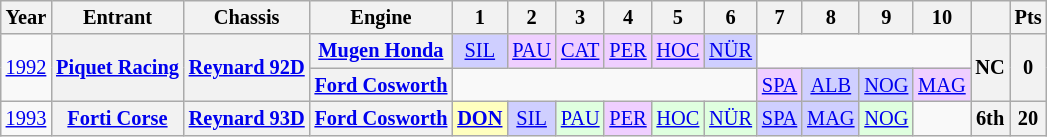<table class="wikitable" style="text-align:center; font-size:85%">
<tr>
<th>Year</th>
<th>Entrant</th>
<th>Chassis</th>
<th>Engine</th>
<th>1</th>
<th>2</th>
<th>3</th>
<th>4</th>
<th>5</th>
<th>6</th>
<th>7</th>
<th>8</th>
<th>9</th>
<th>10</th>
<th></th>
<th>Pts</th>
</tr>
<tr>
<td rowspan=2><a href='#'>1992</a></td>
<th rowspan=2 nowrap><a href='#'>Piquet Racing</a></th>
<th rowspan=2 nowrap><a href='#'>Reynard 92D</a></th>
<th nowrap><a href='#'>Mugen Honda</a></th>
<td style="background:#CFCFFF;"><a href='#'>SIL</a><br></td>
<td style="background:#EFCFFF;"><a href='#'>PAU</a><br></td>
<td style="background:#EFCFFF;"><a href='#'>CAT</a><br></td>
<td style="background:#EFCFFF;"><a href='#'>PER</a><br></td>
<td style="background:#EFCFFF;"><a href='#'>HOC</a><br></td>
<td style="background:#CFCFFF;"><a href='#'>NÜR</a><br></td>
<td colspan=4></td>
<th rowspan=2>NC</th>
<th rowspan=2>0</th>
</tr>
<tr>
<th nowrap><a href='#'>Ford Cosworth</a></th>
<td colspan=6></td>
<td style="background:#EFCFFF;"><a href='#'>SPA</a><br></td>
<td style="background:#CFCFFF;"><a href='#'>ALB</a><br></td>
<td style="background:#CFCFFF;"><a href='#'>NOG</a><br></td>
<td style="background:#EFCFFF;"><a href='#'>MAG</a><br></td>
</tr>
<tr>
<td><a href='#'>1993</a></td>
<th nowrap><a href='#'>Forti Corse</a></th>
<th nowrap><a href='#'>Reynard 93D</a></th>
<th nowrap><a href='#'>Ford Cosworth</a></th>
<td style="background:#FFFFBF;"><strong><a href='#'>DON</a></strong><br></td>
<td style="background:#CFCFFF;"><a href='#'>SIL</a><br></td>
<td style="background:#DFFFDF;"><a href='#'>PAU</a><br></td>
<td style="background:#EFCFFF;"><a href='#'>PER</a><br></td>
<td style="background:#DFFFDF;"><a href='#'>HOC</a><br></td>
<td style="background:#DFFFDF;"><a href='#'>NÜR</a><br></td>
<td style="background:#CFCFFF;"><a href='#'>SPA</a><br></td>
<td style="background:#CFCFFF;"><a href='#'>MAG</a><br></td>
<td style="background:#DFFFDF;"><a href='#'>NOG</a><br></td>
<td></td>
<th>6th</th>
<th>20</th>
</tr>
</table>
